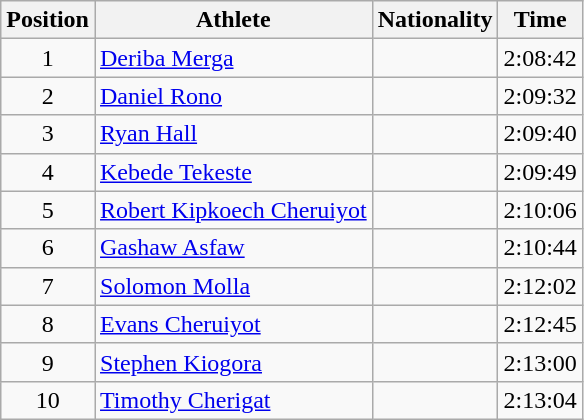<table class="wikitable sortable">
<tr>
<th>Position</th>
<th>Athlete</th>
<th>Nationality</th>
<th>Time</th>
</tr>
<tr>
<td style="text-align:center">1</td>
<td><a href='#'>Deriba Merga</a></td>
<td></td>
<td>2:08:42</td>
</tr>
<tr>
<td style="text-align:center">2</td>
<td><a href='#'>Daniel Rono</a></td>
<td></td>
<td>2:09:32</td>
</tr>
<tr>
<td style="text-align:center">3</td>
<td><a href='#'>Ryan Hall</a></td>
<td></td>
<td>2:09:40</td>
</tr>
<tr>
<td style="text-align:center">4</td>
<td><a href='#'>Kebede Tekeste</a></td>
<td></td>
<td>2:09:49</td>
</tr>
<tr>
<td style="text-align:center">5</td>
<td><a href='#'>Robert Kipkoech Cheruiyot</a></td>
<td></td>
<td>2:10:06</td>
</tr>
<tr>
<td style="text-align:center">6</td>
<td><a href='#'>Gashaw Asfaw</a></td>
<td></td>
<td>2:10:44</td>
</tr>
<tr>
<td style="text-align:center">7</td>
<td><a href='#'>Solomon Molla</a></td>
<td></td>
<td>2:12:02</td>
</tr>
<tr>
<td style="text-align:center">8</td>
<td><a href='#'>Evans Cheruiyot</a></td>
<td></td>
<td>2:12:45</td>
</tr>
<tr>
<td style="text-align:center">9</td>
<td><a href='#'>Stephen Kiogora</a></td>
<td></td>
<td>2:13:00</td>
</tr>
<tr>
<td style="text-align:center">10</td>
<td><a href='#'>Timothy Cherigat</a></td>
<td></td>
<td>2:13:04</td>
</tr>
</table>
